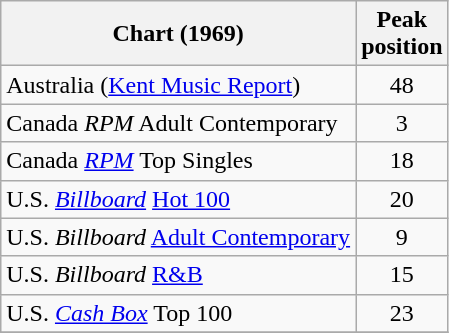<table class="wikitable sortable">
<tr>
<th>Chart (1969)</th>
<th>Peak<br>position</th>
</tr>
<tr>
<td>Australia (<a href='#'>Kent Music Report</a>)</td>
<td style="text-align:center;">48</td>
</tr>
<tr>
<td>Canada <em>RPM</em> Adult Contemporary</td>
<td style="text-align:center;">3</td>
</tr>
<tr>
<td>Canada <em><a href='#'>RPM</a></em> Top Singles</td>
<td style="text-align:center;">18</td>
</tr>
<tr>
<td>U.S. <em><a href='#'>Billboard</a></em> <a href='#'>Hot 100</a></td>
<td style="text-align:center;">20</td>
</tr>
<tr>
<td>U.S. <em>Billboard</em> <a href='#'>Adult Contemporary</a></td>
<td style="text-align:center;">9</td>
</tr>
<tr>
<td>U.S. <em>Billboard</em> <a href='#'>R&B</a></td>
<td style="text-align:center;">15</td>
</tr>
<tr>
<td>U.S. <a href='#'><em>Cash Box</em></a> Top 100</td>
<td align="center">23</td>
</tr>
<tr>
</tr>
</table>
